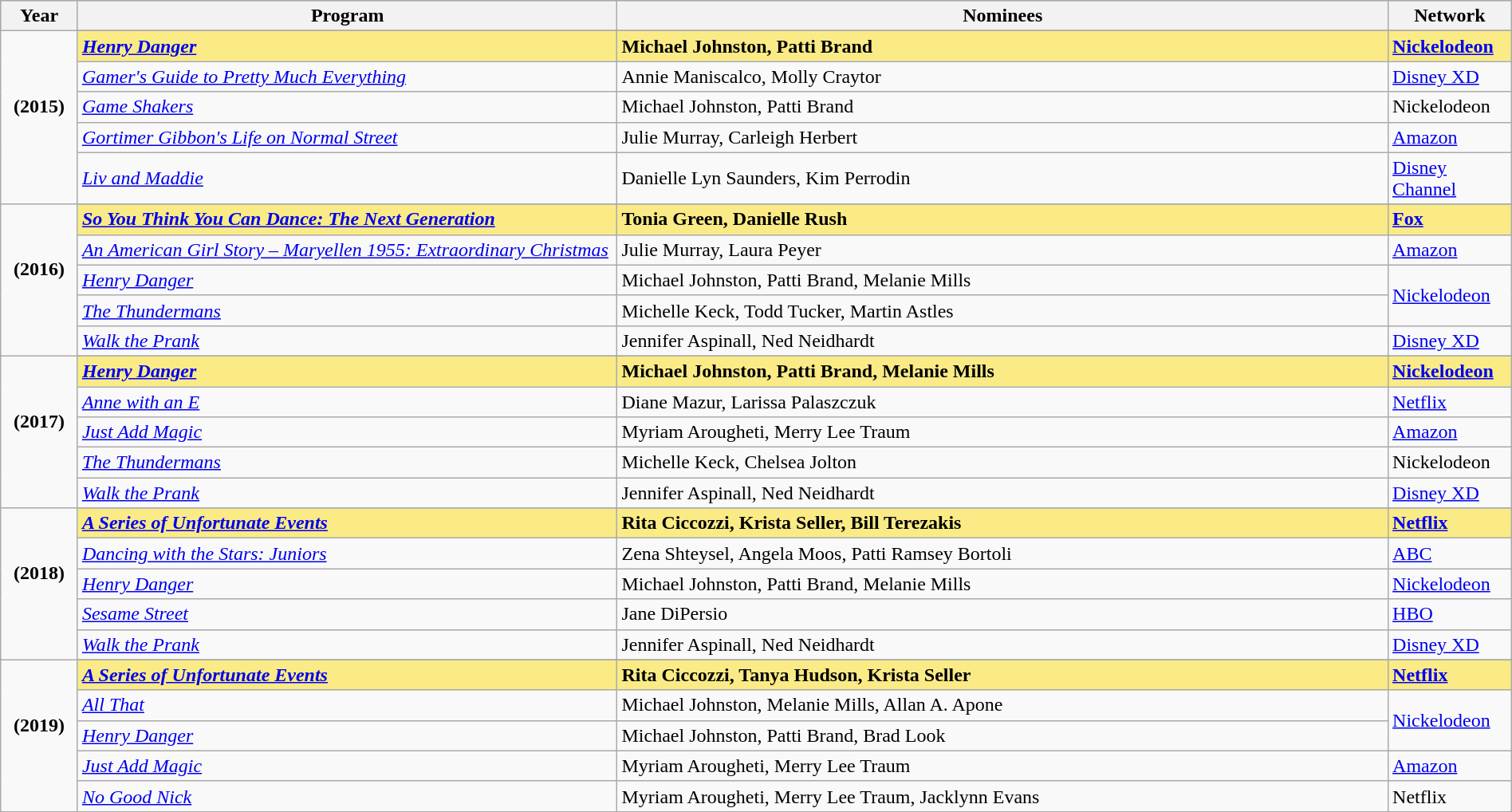<table class="wikitable" style="width:100%">
<tr bgcolor="#bebebe">
<th width="5%">Year</th>
<th width="35%">Program</th>
<th width="50%">Nominees</th>
<th width="8%">Network</th>
</tr>
<tr>
<td rowspan=6 style="text-align:center"><strong>(2015)</strong><br> <br></td>
</tr>
<tr style="background:#FAEB86">
<td><strong><em><a href='#'>Henry Danger</a></em></strong></td>
<td><strong>Michael Johnston, Patti Brand</strong></td>
<td><strong><a href='#'>Nickelodeon</a></strong></td>
</tr>
<tr>
<td><em><a href='#'>Gamer's Guide to Pretty Much Everything</a></em></td>
<td>Annie Maniscalco, Molly Craytor</td>
<td><a href='#'>Disney XD</a></td>
</tr>
<tr>
<td><em><a href='#'>Game Shakers</a></em></td>
<td>Michael Johnston, Patti Brand</td>
<td>Nickelodeon</td>
</tr>
<tr>
<td><em><a href='#'>Gortimer Gibbon's Life on Normal Street</a></em></td>
<td>Julie Murray, Carleigh Herbert</td>
<td><a href='#'>Amazon</a></td>
</tr>
<tr>
<td><em><a href='#'>Liv and Maddie</a></em></td>
<td>Danielle Lyn Saunders, Kim Perrodin</td>
<td><a href='#'>Disney Channel</a></td>
</tr>
<tr>
<td rowspan=6 style="text-align:center"><strong>(2016)</strong><br> <br></td>
</tr>
<tr style="background:#FAEB86">
<td><strong><em><a href='#'>So You Think You Can Dance: The Next Generation</a></em></strong></td>
<td><strong>Tonia Green, Danielle Rush</strong></td>
<td><strong><a href='#'>Fox</a></strong></td>
</tr>
<tr>
<td><em><a href='#'>An American Girl Story – Maryellen 1955: Extraordinary Christmas</a></em></td>
<td>Julie Murray, Laura Peyer</td>
<td><a href='#'>Amazon</a></td>
</tr>
<tr>
<td><em><a href='#'>Henry Danger</a></em></td>
<td>Michael Johnston, Patti Brand, Melanie Mills</td>
<td rowspan="2"><a href='#'>Nickelodeon</a></td>
</tr>
<tr>
<td><em><a href='#'>The Thundermans</a></em></td>
<td>Michelle Keck, Todd Tucker, Martin Astles</td>
</tr>
<tr>
<td><em><a href='#'>Walk the Prank</a></em></td>
<td>Jennifer Aspinall, Ned Neidhardt</td>
<td><a href='#'>Disney XD</a></td>
</tr>
<tr>
<td rowspan=6 style="text-align:center"><strong>(2017)</strong><br> <br></td>
</tr>
<tr style="background:#FAEB86">
<td><strong><em><a href='#'>Henry Danger</a></em></strong></td>
<td><strong>Michael Johnston, Patti Brand, Melanie Mills</strong></td>
<td><strong><a href='#'>Nickelodeon</a></strong></td>
</tr>
<tr>
<td><em><a href='#'>Anne with an E</a></em></td>
<td>Diane Mazur, Larissa Palaszczuk</td>
<td><a href='#'>Netflix</a></td>
</tr>
<tr>
<td><em><a href='#'>Just Add Magic</a></em></td>
<td>Myriam Arougheti, Merry Lee Traum</td>
<td><a href='#'>Amazon</a></td>
</tr>
<tr>
<td><em><a href='#'>The Thundermans</a></em></td>
<td>Michelle Keck, Chelsea Jolton</td>
<td>Nickelodeon</td>
</tr>
<tr>
<td><em><a href='#'>Walk the Prank</a></em></td>
<td>Jennifer Aspinall, Ned Neidhardt</td>
<td><a href='#'>Disney XD</a></td>
</tr>
<tr>
<td rowspan=6 style="text-align:center"><strong>(2018)</strong><br> <br></td>
</tr>
<tr style="background:#FAEB86">
<td><strong><em><a href='#'>A Series of Unfortunate Events</a></em></strong></td>
<td><strong>Rita Ciccozzi, Krista Seller, Bill Terezakis</strong></td>
<td><strong><a href='#'>Netflix</a></strong></td>
</tr>
<tr>
<td><em><a href='#'>Dancing with the Stars: Juniors</a></em></td>
<td>Zena Shteysel, Angela Moos, Patti Ramsey Bortoli</td>
<td><a href='#'>ABC</a></td>
</tr>
<tr>
<td><em><a href='#'>Henry Danger</a></em></td>
<td>Michael Johnston, Patti Brand, Melanie Mills</td>
<td><a href='#'>Nickelodeon</a></td>
</tr>
<tr>
<td><em><a href='#'>Sesame Street</a></em></td>
<td>Jane DiPersio</td>
<td><a href='#'>HBO</a></td>
</tr>
<tr>
<td><em><a href='#'>Walk the Prank</a></em></td>
<td>Jennifer Aspinall, Ned Neidhardt</td>
<td><a href='#'>Disney XD</a></td>
</tr>
<tr>
<td rowspan=6 style="text-align:center"><strong>(2019)</strong><br> <br></td>
</tr>
<tr style="background:#FAEB86">
<td><strong><em><a href='#'>A Series of Unfortunate Events</a></em></strong></td>
<td><strong>Rita Ciccozzi, Tanya Hudson, Krista Seller</strong></td>
<td><strong><a href='#'>Netflix</a></strong></td>
</tr>
<tr>
<td><em><a href='#'>All That</a></em></td>
<td>Michael Johnston, Melanie Mills, Allan A. Apone</td>
<td rowspan="2"><a href='#'>Nickelodeon</a></td>
</tr>
<tr>
<td><em><a href='#'>Henry Danger</a></em></td>
<td>Michael Johnston, Patti Brand, Brad Look</td>
</tr>
<tr>
<td><em><a href='#'>Just Add Magic</a></em></td>
<td>Myriam Arougheti, Merry Lee Traum</td>
<td><a href='#'>Amazon</a></td>
</tr>
<tr>
<td><em><a href='#'>No Good Nick</a></em></td>
<td>Myriam Arougheti, Merry Lee Traum, Jacklynn Evans</td>
<td>Netflix</td>
</tr>
</table>
